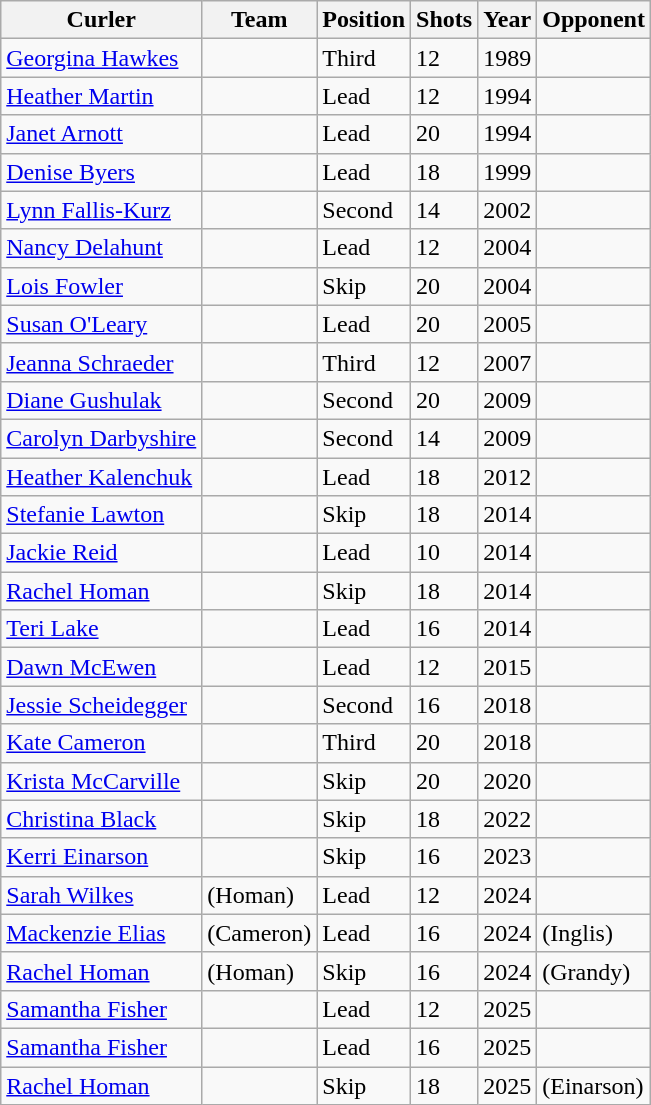<table class="wikitable sortable">
<tr>
<th scope="col">Curler</th>
<th scope="col">Team</th>
<th scope="col">Position</th>
<th scope="col">Shots</th>
<th scope="col">Year</th>
<th scope="col">Opponent</th>
</tr>
<tr>
<td><a href='#'>Georgina Hawkes</a></td>
<td></td>
<td>Third</td>
<td>12</td>
<td>1989</td>
<td></td>
</tr>
<tr>
<td><a href='#'>Heather Martin</a></td>
<td></td>
<td>Lead</td>
<td>12</td>
<td>1994</td>
<td></td>
</tr>
<tr>
<td><a href='#'>Janet Arnott</a></td>
<td></td>
<td>Lead</td>
<td>20</td>
<td>1994</td>
<td></td>
</tr>
<tr>
<td><a href='#'>Denise Byers</a></td>
<td></td>
<td>Lead</td>
<td>18</td>
<td>1999</td>
<td></td>
</tr>
<tr>
<td><a href='#'>Lynn Fallis-Kurz</a></td>
<td></td>
<td>Second</td>
<td>14</td>
<td>2002</td>
<td></td>
</tr>
<tr>
<td><a href='#'>Nancy Delahunt</a></td>
<td></td>
<td>Lead</td>
<td>12</td>
<td>2004</td>
<td></td>
</tr>
<tr>
<td><a href='#'>Lois Fowler</a></td>
<td></td>
<td>Skip</td>
<td>20</td>
<td>2004</td>
<td></td>
</tr>
<tr>
<td><a href='#'>Susan O'Leary</a></td>
<td></td>
<td>Lead</td>
<td>20</td>
<td>2005</td>
<td></td>
</tr>
<tr>
<td><a href='#'>Jeanna Schraeder</a></td>
<td></td>
<td>Third</td>
<td>12</td>
<td>2007</td>
<td></td>
</tr>
<tr>
<td><a href='#'>Diane Gushulak</a></td>
<td></td>
<td>Second</td>
<td>20</td>
<td>2009</td>
<td></td>
</tr>
<tr>
<td><a href='#'>Carolyn Darbyshire</a></td>
<td></td>
<td>Second</td>
<td>14</td>
<td>2009</td>
<td></td>
</tr>
<tr>
<td><a href='#'>Heather Kalenchuk</a></td>
<td></td>
<td>Lead</td>
<td>18</td>
<td>2012</td>
<td></td>
</tr>
<tr>
<td><a href='#'>Stefanie Lawton</a></td>
<td></td>
<td>Skip</td>
<td>18</td>
<td>2014</td>
<td></td>
</tr>
<tr>
<td><a href='#'>Jackie Reid</a></td>
<td></td>
<td>Lead</td>
<td>10</td>
<td>2014</td>
<td></td>
</tr>
<tr>
<td><a href='#'>Rachel Homan</a> </td>
<td></td>
<td>Skip</td>
<td>18</td>
<td>2014</td>
<td></td>
</tr>
<tr>
<td><a href='#'>Teri Lake</a></td>
<td></td>
<td>Lead</td>
<td>16</td>
<td>2014</td>
<td></td>
</tr>
<tr>
<td><a href='#'>Dawn McEwen</a></td>
<td></td>
<td>Lead</td>
<td>12</td>
<td>2015</td>
<td></td>
</tr>
<tr>
<td><a href='#'>Jessie Scheidegger</a></td>
<td></td>
<td>Second</td>
<td>16</td>
<td>2018</td>
<td></td>
</tr>
<tr>
<td><a href='#'>Kate Cameron</a></td>
<td></td>
<td>Third</td>
<td>20</td>
<td>2018</td>
<td></td>
</tr>
<tr>
<td><a href='#'>Krista McCarville</a></td>
<td></td>
<td>Skip</td>
<td>20</td>
<td>2020</td>
<td></td>
</tr>
<tr>
<td><a href='#'>Christina Black</a></td>
<td></td>
<td>Skip</td>
<td>18</td>
<td>2022</td>
<td></td>
</tr>
<tr>
<td><a href='#'>Kerri Einarson</a></td>
<td></td>
<td>Skip</td>
<td>16</td>
<td>2023</td>
<td></td>
</tr>
<tr>
<td><a href='#'>Sarah Wilkes</a></td>
<td> (Homan)</td>
<td>Lead</td>
<td>12</td>
<td>2024</td>
<td></td>
</tr>
<tr>
<td><a href='#'>Mackenzie Elias</a></td>
<td> (Cameron)</td>
<td>Lead</td>
<td>16</td>
<td>2024</td>
<td> (Inglis)</td>
</tr>
<tr>
<td><a href='#'>Rachel Homan</a> </td>
<td> (Homan)</td>
<td>Skip</td>
<td>16</td>
<td>2024</td>
<td> (Grandy)</td>
</tr>
<tr>
<td><a href='#'>Samantha Fisher</a> </td>
<td></td>
<td>Lead</td>
<td>12</td>
<td>2025</td>
<td></td>
</tr>
<tr>
<td><a href='#'>Samantha Fisher</a> </td>
<td></td>
<td>Lead</td>
<td>16</td>
<td>2025</td>
<td></td>
</tr>
<tr>
<td><a href='#'>Rachel Homan</a> </td>
<td></td>
<td>Skip</td>
<td>18</td>
<td>2025</td>
<td> (Einarson)</td>
</tr>
</table>
